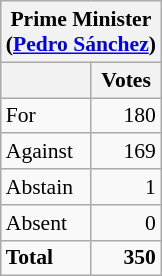<table class="wikitable" style="font-size:90%; text-align:right;">
<tr>
<th colspan="2">Prime Minister<br>(<a href='#'>Pedro Sánchez</a>)</th>
</tr>
<tr>
<th></th>
<th>Votes</th>
</tr>
<tr>
<td align=left>For</td>
<td>180</td>
</tr>
<tr>
<td align=left>Against</td>
<td>169</td>
</tr>
<tr>
<td align=left>Abstain</td>
<td>1</td>
</tr>
<tr>
<td align=left>Absent</td>
<td>0</td>
</tr>
<tr style="font-weight:bold">
<td align=left>Total</td>
<td>350</td>
</tr>
</table>
